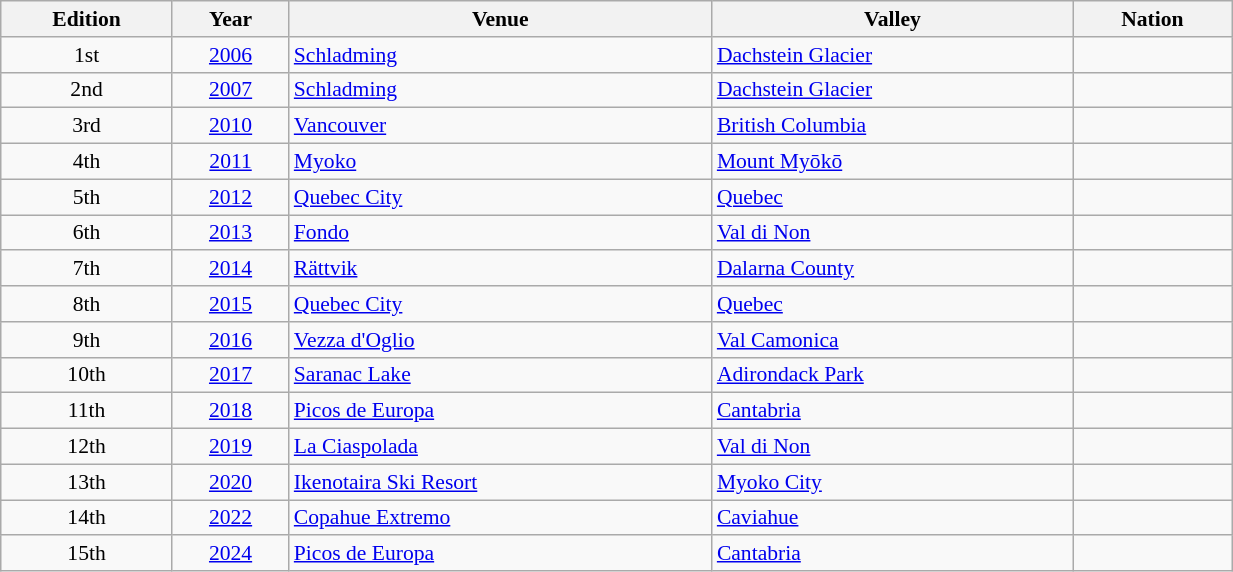<table class="wikitable" style="width:65%; font-size:90%; text-align:center;">
<tr>
<th>Edition</th>
<th>Year</th>
<th>Venue</th>
<th>Valley</th>
<th>Nation</th>
</tr>
<tr>
<td>1st</td>
<td><a href='#'>2006</a></td>
<td align=left><a href='#'>Schladming</a></td>
<td align=left><a href='#'>Dachstein Glacier</a></td>
<td align=left></td>
</tr>
<tr>
<td>2nd</td>
<td><a href='#'>2007</a></td>
<td align=left><a href='#'>Schladming</a></td>
<td align=left><a href='#'>Dachstein Glacier</a></td>
<td align=left></td>
</tr>
<tr>
<td>3rd</td>
<td><a href='#'>2010</a></td>
<td align=left><a href='#'>Vancouver</a></td>
<td align=left><a href='#'>British Columbia</a></td>
<td align=left></td>
</tr>
<tr>
<td>4th</td>
<td><a href='#'>2011</a></td>
<td align=left><a href='#'>Myoko</a></td>
<td align=left><a href='#'>Mount Myōkō</a></td>
<td align=left></td>
</tr>
<tr>
<td>5th</td>
<td><a href='#'>2012</a></td>
<td align=left><a href='#'>Quebec City</a></td>
<td align=left><a href='#'>Quebec</a></td>
<td align=left></td>
</tr>
<tr>
<td>6th</td>
<td><a href='#'>2013</a></td>
<td align=left><a href='#'>Fondo</a></td>
<td align=left><a href='#'>Val di Non</a></td>
<td align=left></td>
</tr>
<tr>
<td>7th</td>
<td><a href='#'>2014</a></td>
<td align=left><a href='#'>Rättvik</a></td>
<td align=left><a href='#'>Dalarna County</a></td>
<td align=left></td>
</tr>
<tr>
<td>8th</td>
<td><a href='#'>2015</a></td>
<td align=left><a href='#'>Quebec City</a></td>
<td align=left><a href='#'>Quebec</a></td>
<td align=left></td>
</tr>
<tr>
<td>9th</td>
<td><a href='#'>2016</a></td>
<td align=left><a href='#'>Vezza d'Oglio</a></td>
<td align=left><a href='#'>Val Camonica</a></td>
<td align=left></td>
</tr>
<tr>
<td>10th</td>
<td><a href='#'>2017</a></td>
<td align=left><a href='#'>Saranac Lake</a></td>
<td align=left><a href='#'>Adirondack Park</a></td>
<td align=left></td>
</tr>
<tr>
<td>11th</td>
<td><a href='#'>2018</a></td>
<td align=left><a href='#'>Picos de Europa</a></td>
<td align=left><a href='#'>Cantabria</a></td>
<td align=left></td>
</tr>
<tr>
<td>12th</td>
<td><a href='#'>2019</a></td>
<td align=left><a href='#'>La Ciaspolada</a></td>
<td align=left><a href='#'>Val di Non</a></td>
<td align=left></td>
</tr>
<tr>
<td>13th</td>
<td><a href='#'>2020</a></td>
<td align=left><a href='#'>Ikenotaira Ski Resort</a></td>
<td align=left><a href='#'>Myoko City</a></td>
<td align=left></td>
</tr>
<tr>
<td>14th</td>
<td><a href='#'>2022</a></td>
<td align=left><a href='#'>Copahue Extremo</a></td>
<td align=left><a href='#'>Caviahue</a></td>
<td align=left></td>
</tr>
<tr>
<td>15th</td>
<td><a href='#'>2024</a></td>
<td align=left><a href='#'>Picos de Europa</a></td>
<td align=left><a href='#'>Cantabria</a></td>
<td align=left></td>
</tr>
</table>
